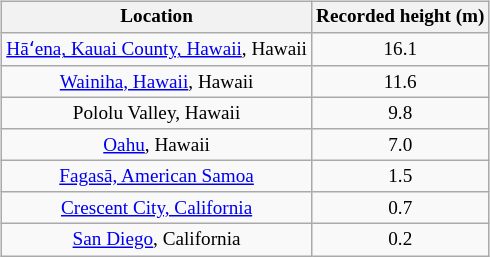<table class="wikitable" style="float: right; text-align: center; font-size:80%;">
<tr>
<th>Location</th>
<th>Recorded height (m)</th>
</tr>
<tr>
<td><a href='#'>Hāʻena, Kauai County, Hawaii</a>, Hawaii</td>
<td>16.1</td>
</tr>
<tr>
<td><a href='#'>Wainiha, Hawaii</a>, Hawaii</td>
<td>11.6</td>
</tr>
<tr>
<td>Pololu Valley, Hawaii</td>
<td>9.8</td>
</tr>
<tr>
<td><a href='#'>Oahu</a>, Hawaii</td>
<td>7.0</td>
</tr>
<tr>
<td><a href='#'>Fagasā, American Samoa</a></td>
<td>1.5</td>
</tr>
<tr>
<td><a href='#'>Crescent City, California</a></td>
<td>0.7</td>
</tr>
<tr>
<td><a href='#'>San Diego</a>, California</td>
<td>0.2</td>
</tr>
</table>
